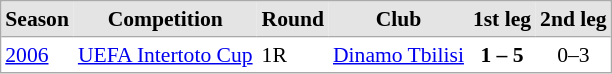<table align=center cellspacing="0" cellpadding="3" style="border:1px solid #AAAAAA;font-size:90%">
<tr bgcolor="#E4E4E4">
<th style="border-bottom:1px solid #AAAAAA">Season</th>
<th style="border-bottom:1px solid #AAAAAA">Competition</th>
<th style="border-bottom:1px solid #AAAAAA">Round</th>
<th style="border-bottom:1px solid #AAAAAA">Club</th>
<th style="border-bottom:1px solid #AAAAAA" align="center">1st leg</th>
<th style="border-bottom:1px solid #AAAAAA" align="center">2nd leg</th>
</tr>
<tr style="background:#FFFFFF;">
<td><a href='#'>2006</a></td>
<td><a href='#'>UEFA Intertoto Cup</a></td>
<td>1R</td>
<td> <a href='#'>Dinamo Tbilisi</a></td>
<td align="center"><strong>1 – 5</strong></td>
<td align="center">0–3</td>
</tr>
</table>
